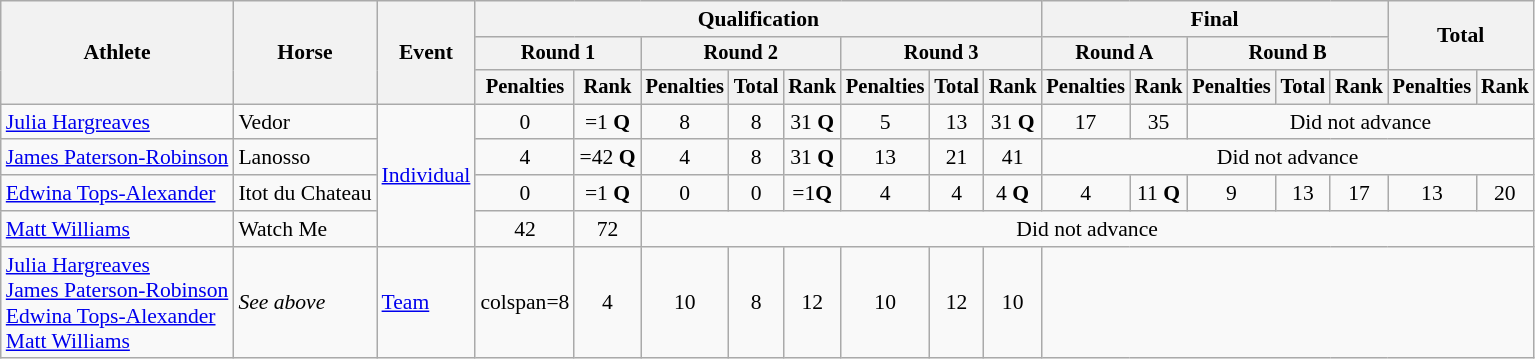<table class="wikitable" style="font-size:90%">
<tr>
<th rowspan="3">Athlete</th>
<th rowspan="3">Horse</th>
<th rowspan="3">Event</th>
<th colspan="8">Qualification</th>
<th colspan="5">Final</th>
<th rowspan=2 colspan="2">Total</th>
</tr>
<tr style="font-size:95%">
<th colspan="2">Round 1</th>
<th colspan="3">Round 2</th>
<th colspan="3">Round 3</th>
<th colspan="2">Round A</th>
<th colspan="3">Round B</th>
</tr>
<tr style="font-size:95%">
<th>Penalties</th>
<th>Rank</th>
<th>Penalties</th>
<th>Total</th>
<th>Rank</th>
<th>Penalties</th>
<th>Total</th>
<th>Rank</th>
<th>Penalties</th>
<th>Rank</th>
<th>Penalties</th>
<th>Total</th>
<th>Rank</th>
<th>Penalties</th>
<th>Rank</th>
</tr>
<tr align=center>
<td align=left><a href='#'>Julia Hargreaves</a></td>
<td align=left>Vedor</td>
<td rowspan=4 align=left><a href='#'>Individual</a></td>
<td>0</td>
<td>=1 <strong>Q</strong></td>
<td>8</td>
<td>8</td>
<td>31 <strong>Q</strong></td>
<td>5</td>
<td>13</td>
<td>31 <strong>Q</strong></td>
<td>17</td>
<td>35</td>
<td colspan=5>Did not advance</td>
</tr>
<tr align=center>
<td align=left><a href='#'>James Paterson-Robinson</a></td>
<td align=left>Lanosso</td>
<td>4</td>
<td>=42 <strong>Q</strong></td>
<td>4</td>
<td>8</td>
<td>31 <strong>Q</strong></td>
<td>13</td>
<td>21</td>
<td>41</td>
<td colspan=7>Did not advance</td>
</tr>
<tr align=center>
<td align=left><a href='#'>Edwina Tops-Alexander</a></td>
<td align=left>Itot du Chateau</td>
<td>0</td>
<td>=1 <strong>Q</strong></td>
<td>0</td>
<td>0</td>
<td>=1<strong>Q</strong></td>
<td>4</td>
<td>4</td>
<td>4 <strong>Q</strong></td>
<td>4</td>
<td>11 <strong>Q</strong></td>
<td>9</td>
<td>13</td>
<td>17</td>
<td>13</td>
<td>20</td>
</tr>
<tr align=center>
<td align=left><a href='#'>Matt Williams</a></td>
<td align=left>Watch Me</td>
<td>42</td>
<td>72</td>
<td colspan=13>Did not advance</td>
</tr>
<tr align=center>
<td align=left><a href='#'>Julia Hargreaves</a><br><a href='#'>James Paterson-Robinson</a><br><a href='#'>Edwina Tops-Alexander</a><br><a href='#'>Matt Williams</a></td>
<td align=left><em>See above</em></td>
<td align=left><a href='#'>Team</a></td>
<td>colspan=8 </td>
<td>4</td>
<td>10</td>
<td>8</td>
<td>12</td>
<td>10</td>
<td>12</td>
<td>10</td>
</tr>
</table>
